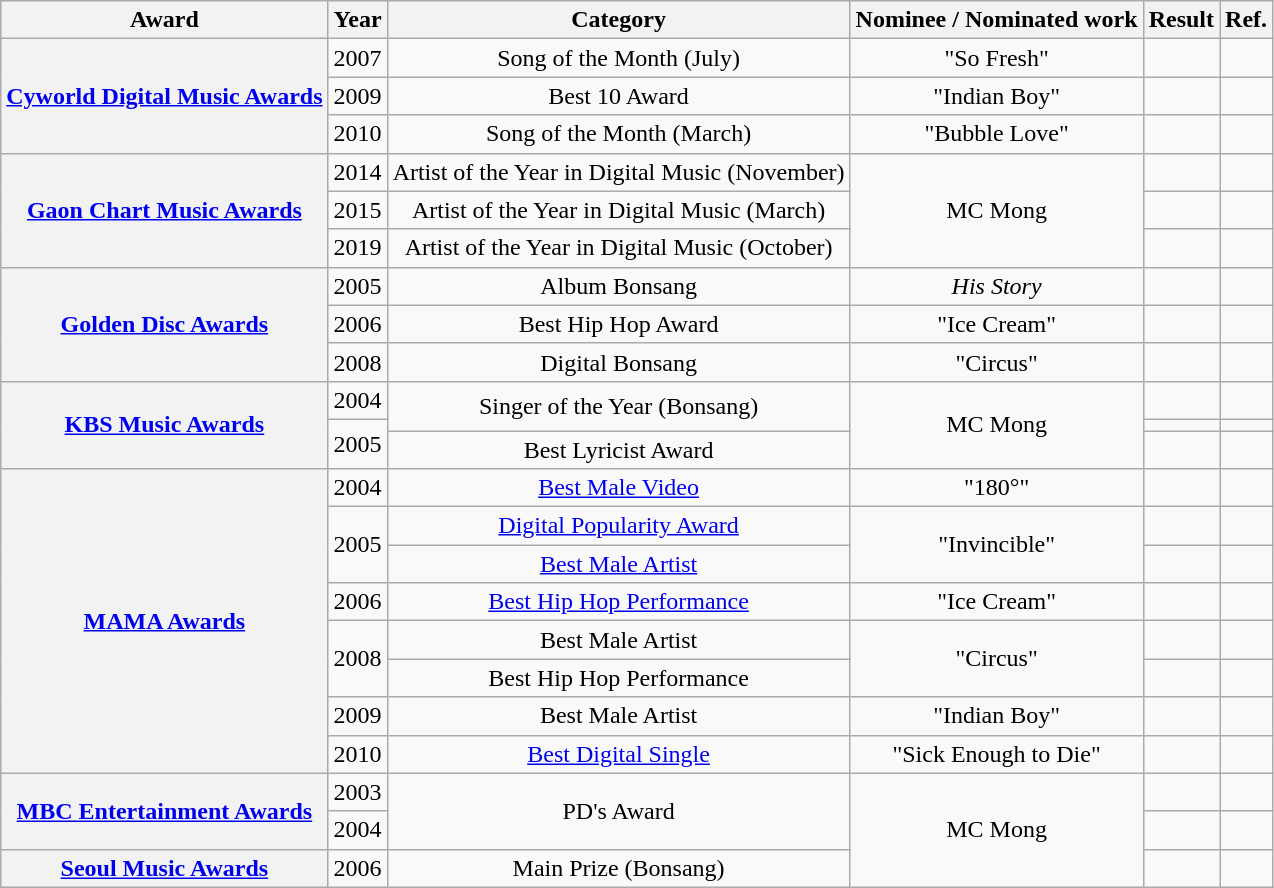<table class="wikitable plainrowheaders" style="text-align:center;">
<tr>
<th>Award</th>
<th>Year</th>
<th>Category</th>
<th>Nominee / Nominated work</th>
<th>Result</th>
<th>Ref.</th>
</tr>
<tr>
<th scope="row" rowspan="3"><a href='#'>Cyworld Digital Music Awards</a></th>
<td>2007</td>
<td>Song of the Month (July)</td>
<td>"So Fresh" </td>
<td></td>
<td></td>
</tr>
<tr>
<td>2009</td>
<td>Best 10 Award</td>
<td>"Indian Boy"</td>
<td></td>
<td></td>
</tr>
<tr>
<td>2010</td>
<td>Song of the Month (March)</td>
<td>"Bubble Love" </td>
<td></td>
<td></td>
</tr>
<tr>
<th scope="row" rowspan="3"><a href='#'>Gaon Chart Music Awards</a></th>
<td>2014</td>
<td>Artist of the Year in Digital Music (November)</td>
<td rowspan="3">MC Mong</td>
<td></td>
<td></td>
</tr>
<tr>
<td>2015</td>
<td>Artist of the Year in Digital Music (March)</td>
<td></td>
<td></td>
</tr>
<tr>
<td>2019</td>
<td>Artist of the Year in Digital Music (October)</td>
<td></td>
<td></td>
</tr>
<tr>
<th scope="row" rowspan="3"><a href='#'>Golden Disc Awards</a></th>
<td>2005</td>
<td>Album Bonsang</td>
<td><em>His Story</em></td>
<td></td>
<td></td>
</tr>
<tr>
<td>2006</td>
<td>Best Hip Hop Award</td>
<td>"Ice Cream"</td>
<td></td>
<td></td>
</tr>
<tr>
<td>2008</td>
<td>Digital Bonsang</td>
<td>"Circus"</td>
<td></td>
<td></td>
</tr>
<tr>
<th scope="row" rowspan="3"><a href='#'>KBS Music Awards</a></th>
<td>2004</td>
<td rowspan="2">Singer of the Year (Bonsang)</td>
<td rowspan="3">MC Mong</td>
<td></td>
<td></td>
</tr>
<tr>
<td rowspan="2">2005</td>
<td></td>
<td></td>
</tr>
<tr>
<td>Best Lyricist Award</td>
<td></td>
</tr>
<tr>
<th scope="row" rowspan="8"><a href='#'>MAMA Awards</a></th>
<td>2004</td>
<td><a href='#'>Best Male Video</a></td>
<td>"180°"</td>
<td></td>
<td></td>
</tr>
<tr>
<td rowspan="2">2005</td>
<td><a href='#'>Digital Popularity Award</a></td>
<td rowspan="2">"Invincible"</td>
<td></td>
<td></td>
</tr>
<tr>
<td><a href='#'>Best Male Artist</a></td>
<td></td>
<td></td>
</tr>
<tr>
<td>2006</td>
<td><a href='#'>Best Hip Hop Performance</a></td>
<td>"Ice Cream"</td>
<td></td>
<td></td>
</tr>
<tr>
<td rowspan="2">2008</td>
<td>Best Male Artist</td>
<td rowspan="2">"Circus"</td>
<td></td>
<td></td>
</tr>
<tr>
<td>Best Hip Hop Performance</td>
<td></td>
<td></td>
</tr>
<tr>
<td>2009</td>
<td>Best Male Artist</td>
<td>"Indian Boy"</td>
<td></td>
<td></td>
</tr>
<tr>
<td>2010</td>
<td><a href='#'>Best Digital Single</a></td>
<td>"Sick Enough to Die" </td>
<td></td>
<td></td>
</tr>
<tr>
<th scope="row" rowspan="2"><a href='#'>MBC Entertainment Awards</a></th>
<td>2003</td>
<td rowspan="2">PD's Award</td>
<td rowspan="3">MC Mong</td>
<td></td>
<td></td>
</tr>
<tr>
<td>2004</td>
<td></td>
<td></td>
</tr>
<tr>
<th scope="row"><a href='#'>Seoul Music Awards</a></th>
<td>2006</td>
<td>Main Prize (Bonsang)</td>
<td></td>
<td></td>
</tr>
</table>
